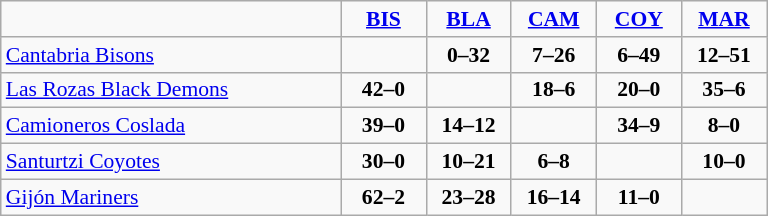<table style="font-size: 90%; text-align: center" class="wikitable">
<tr>
<td width=220></td>
<td width=50><strong><a href='#'>BIS</a></strong></td>
<td width=50><strong><a href='#'>BLA</a></strong></td>
<td width=50><strong><a href='#'>CAM</a></strong></td>
<td width=50><strong><a href='#'>COY</a></strong></td>
<td width=50><strong><a href='#'>MAR</a></strong></td>
</tr>
<tr>
<td align=left><a href='#'>Cantabria Bisons</a></td>
<td></td>
<td><strong>0–32</strong></td>
<td><strong>7–26</strong></td>
<td><strong>6–49</strong></td>
<td><strong>12–51</strong></td>
</tr>
<tr>
<td align=left><a href='#'>Las Rozas Black Demons</a></td>
<td><strong>42–0</strong></td>
<td></td>
<td><strong>18–6</strong></td>
<td><strong>20–0</strong></td>
<td><strong>35–6</strong></td>
</tr>
<tr>
<td align=left><a href='#'>Camioneros Coslada</a></td>
<td><strong>39–0</strong></td>
<td><strong>14–12</strong></td>
<td></td>
<td><strong>34–9</strong></td>
<td><strong>8–0</strong></td>
</tr>
<tr>
<td align=left><a href='#'>Santurtzi Coyotes</a></td>
<td><strong>30–0</strong></td>
<td><strong>10–21</strong></td>
<td><strong>6–8</strong></td>
<td></td>
<td><strong>10–0</strong></td>
</tr>
<tr>
<td align=left><a href='#'>Gijón Mariners</a></td>
<td><strong>62–2</strong></td>
<td><strong>23–28</strong></td>
<td><strong>16–14</strong></td>
<td><strong>11–0</strong></td>
<td></td>
</tr>
</table>
